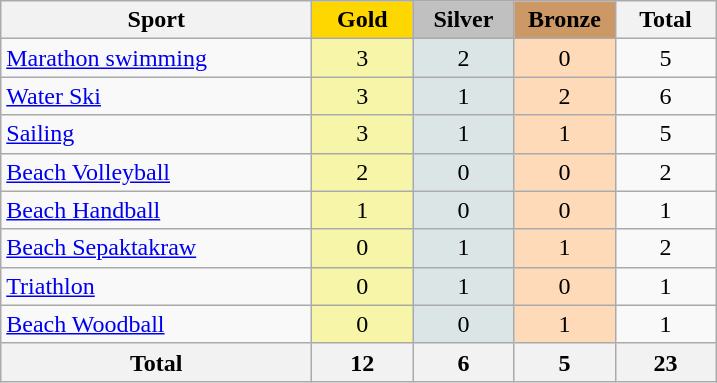<table class="wikitable sortable" style="text-align:center;">
<tr>
<th width=200>Sport</th>
<td bgcolor=gold width=60><strong>Gold</strong></td>
<td bgcolor=silver width=60><strong>Silver</strong></td>
<td bgcolor=#cc9966 width=60><strong>Bronze</strong></td>
<th width=60>Total</th>
</tr>
<tr>
<td align=left><a href='#'>Marathon swimming</a></td>
<td bgcolor=#F7F6A8>3</td>
<td bgcolor=#dce5e5>2</td>
<td bgcolor=#ffdab9>0</td>
<td>5</td>
</tr>
<tr>
<td align=left><a href='#'>Water Ski</a></td>
<td bgcolor=#F7F6A8>3</td>
<td bgcolor=#dce5e5>1</td>
<td bgcolor=#ffdab9>2</td>
<td>6</td>
</tr>
<tr>
<td align=left><a href='#'>Sailing</a></td>
<td bgcolor=#F7F6A8>3</td>
<td bgcolor=#dce5e5>1</td>
<td bgcolor=#ffdab9>1</td>
<td>5</td>
</tr>
<tr>
<td align=left><a href='#'>Beach Volleyball</a></td>
<td bgcolor=#F7F6A8>2</td>
<td bgcolor=#dce5e5>0</td>
<td bgcolor=#ffdab9>0</td>
<td>2</td>
</tr>
<tr>
<td align=left><a href='#'>Beach Handball</a></td>
<td bgcolor=#F7F6A8>1</td>
<td bgcolor=#dce5e5>0</td>
<td bgcolor=#ffdab9>0</td>
<td>1</td>
</tr>
<tr>
<td align=left><a href='#'>Beach Sepaktakraw</a></td>
<td bgcolor=#F7F6A8>0</td>
<td bgcolor=#dce5e5>1</td>
<td bgcolor=#ffdab9>1</td>
<td>2</td>
</tr>
<tr>
<td align=left><a href='#'>Triathlon</a></td>
<td bgcolor=#F7F6A8>0</td>
<td bgcolor=#dce5e5>1</td>
<td bgcolor=#ffdab9>0</td>
<td>1</td>
</tr>
<tr>
<td align=left><a href='#'>Beach Woodball</a></td>
<td bgcolor=#F7F6A8>0</td>
<td bgcolor=#dce5e5>0</td>
<td bgcolor=#ffdab9>1</td>
<td>1</td>
</tr>
<tr>
<th>Total</th>
<th>12</th>
<th>6</th>
<th>5</th>
<th>23</th>
</tr>
</table>
